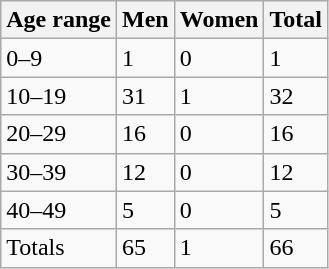<table class="sortable wikitable">
<tr style="background:#ececec;">
<th>Age range</th>
<th>Men</th>
<th>Women</th>
<th>Total</th>
</tr>
<tr>
<td>0–9</td>
<td>1</td>
<td>0</td>
<td>1</td>
</tr>
<tr>
<td>10–19</td>
<td>31</td>
<td>1</td>
<td>32</td>
</tr>
<tr>
<td>20–29</td>
<td>16</td>
<td>0</td>
<td>16</td>
</tr>
<tr>
<td>30–39</td>
<td>12</td>
<td>0</td>
<td>12</td>
</tr>
<tr>
<td>40–49</td>
<td>5</td>
<td>0</td>
<td>5</td>
</tr>
<tr class="sortbottom">
<td>Totals</td>
<td>65</td>
<td>1</td>
<td>66</td>
</tr>
</table>
